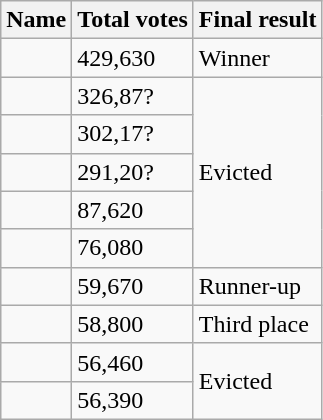<table class="wikitable" style="width: auto">
<tr>
<th>Name</th>
<th>Total votes</th>
<th>Final result</th>
</tr>
<tr>
<td></td>
<td>429,630</td>
<td>Winner</td>
</tr>
<tr>
<td></td>
<td>326,87?</td>
<td rowspan="5">Evicted</td>
</tr>
<tr>
<td></td>
<td>302,17?</td>
</tr>
<tr>
<td></td>
<td>291,20?</td>
</tr>
<tr>
<td></td>
<td>87,620</td>
</tr>
<tr>
<td></td>
<td>76,080</td>
</tr>
<tr>
<td></td>
<td>59,670</td>
<td>Runner-up</td>
</tr>
<tr>
<td></td>
<td>58,800</td>
<td>Third place</td>
</tr>
<tr>
<td></td>
<td>56,460</td>
<td rowspan="2">Evicted</td>
</tr>
<tr>
<td></td>
<td>56,390</td>
</tr>
</table>
